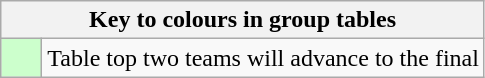<table class="wikitable" style="text-align: center;">
<tr>
<th colspan=2>Key to colours in group tables</th>
</tr>
<tr>
<td bgcolor=#ccffcc style="width: 20px;"></td>
<td align=left>Table top two teams will advance to the final</td>
</tr>
</table>
